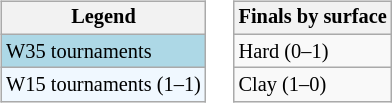<table>
<tr valign=top>
<td><br><table class="wikitable" style=font-size:85%;>
<tr>
<th>Legend</th>
</tr>
<tr style="background:lightblue;">
<td>W35 tournaments</td>
</tr>
<tr style="background:#f0f8ff;">
<td>W15 tournaments (1–1)</td>
</tr>
</table>
</td>
<td><br><table class="wikitable" style=font-size:85%;>
<tr>
<th>Finals by surface</th>
</tr>
<tr>
<td>Hard (0–1)</td>
</tr>
<tr>
<td>Clay (1–0)</td>
</tr>
</table>
</td>
</tr>
</table>
